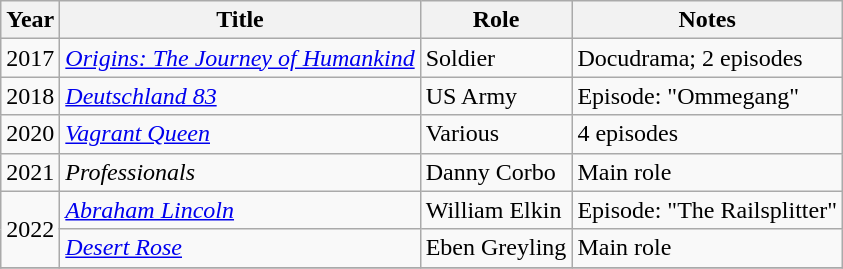<table class="wikitable unsortable">
<tr>
<th>Year</th>
<th>Title</th>
<th>Role</th>
<th>Notes</th>
</tr>
<tr>
<td>2017</td>
<td><em><a href='#'>Origins: The Journey of Humankind</a></em></td>
<td>Soldier</td>
<td>Docudrama; 2 episodes</td>
</tr>
<tr>
<td>2018</td>
<td><em><a href='#'>Deutschland 83</a></em></td>
<td>US Army</td>
<td>Episode: "Ommegang"</td>
</tr>
<tr>
<td>2020</td>
<td><em><a href='#'>Vagrant Queen</a></em></td>
<td>Various</td>
<td>4 episodes</td>
</tr>
<tr>
<td>2021</td>
<td><em>Professionals</em></td>
<td>Danny Corbo</td>
<td>Main role</td>
</tr>
<tr>
<td rowspan="2">2022</td>
<td><em><a href='#'>Abraham Lincoln</a></em></td>
<td>William Elkin</td>
<td>Episode: "The Railsplitter"</td>
</tr>
<tr>
<td><em><a href='#'>Desert Rose</a></em></td>
<td>Eben Greyling</td>
<td>Main role</td>
</tr>
<tr>
</tr>
</table>
